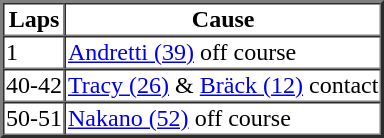<table border=2 cellspacing=0>
<tr>
<th>Laps</th>
<th>Cause</th>
</tr>
<tr>
<td>1</td>
<td><a href='#'>Andretti (39)</a> off course</td>
</tr>
<tr>
<td>40-42</td>
<td><a href='#'>Tracy (26)</a> & <a href='#'>Bräck (12)</a> contact</td>
</tr>
<tr>
<td>50-51</td>
<td><a href='#'>Nakano (52)</a> off course</td>
</tr>
</table>
